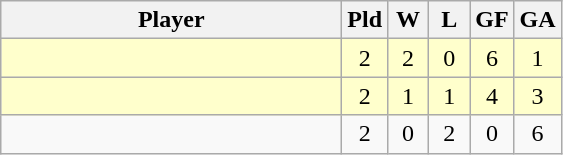<table class=wikitable style="text-align:center">
<tr>
<th width=220>Player</th>
<th width=20>Pld</th>
<th width=20>W</th>
<th width=20>L</th>
<th width=20>GF</th>
<th width=20>GA</th>
</tr>
<tr bgcolor=#ffffcc>
<td align=left></td>
<td>2</td>
<td>2</td>
<td>0</td>
<td>6</td>
<td>1</td>
</tr>
<tr bgcolor=#ffffcc>
<td align=left></td>
<td>2</td>
<td>1</td>
<td>1</td>
<td>4</td>
<td>3</td>
</tr>
<tr>
<td align=left></td>
<td>2</td>
<td>0</td>
<td>2</td>
<td>0</td>
<td>6</td>
</tr>
</table>
